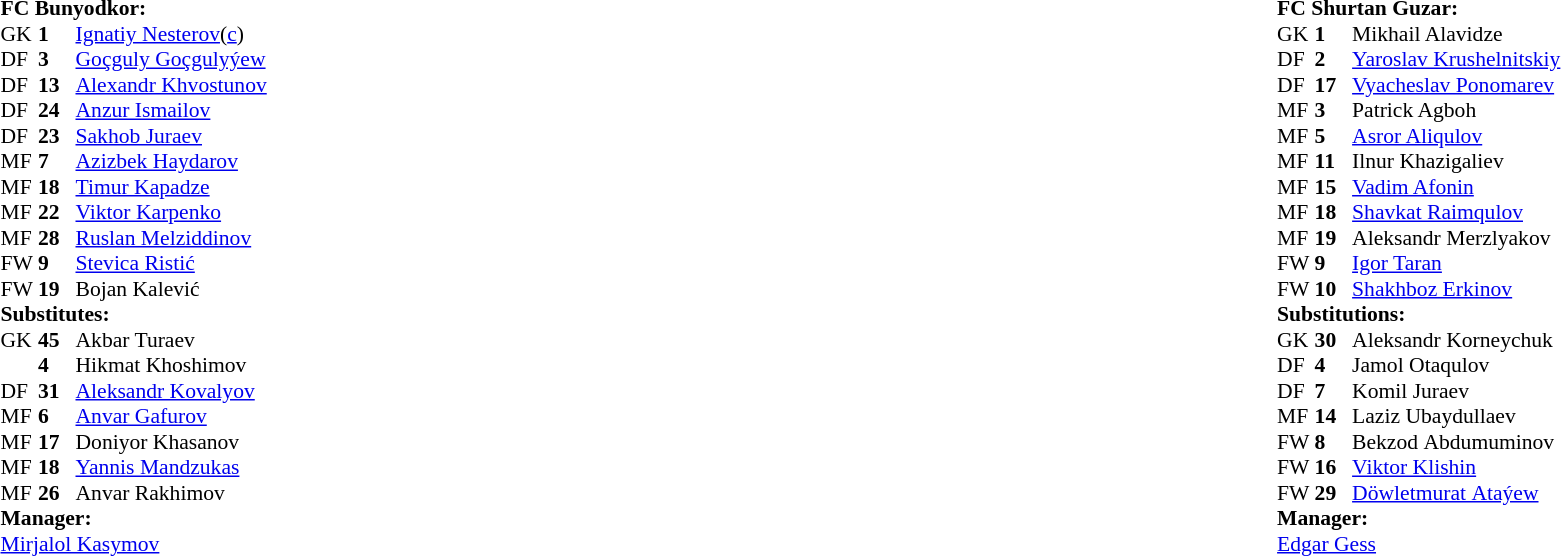<table width="100%">
<tr>
<td valign="top" width="50%"><br><table style="font-size: 90%" cellspacing="0" cellpadding="0">
<tr>
<td colspan="4"><strong>FC Bunyodkor:</strong></td>
</tr>
<tr>
<th width=25></th>
<th width=25></th>
</tr>
<tr>
<td>GK</td>
<td><strong>1</strong></td>
<td> <a href='#'>Ignatiy Nesterov</a>(<a href='#'>c</a>)</td>
</tr>
<tr>
<td>DF</td>
<td><strong>3</strong></td>
<td> <a href='#'>Goçguly Goçgulyýew</a></td>
</tr>
<tr>
<td>DF</td>
<td><strong>13</strong></td>
<td> <a href='#'>Alexandr Khvostunov</a></td>
</tr>
<tr>
<td>DF</td>
<td><strong>24</strong></td>
<td> <a href='#'>Anzur Ismailov</a></td>
</tr>
<tr>
<td>DF</td>
<td><strong>23</strong></td>
<td> <a href='#'>Sakhob Juraev</a></td>
<td></td>
</tr>
<tr>
<td>MF</td>
<td><strong>7</strong></td>
<td> <a href='#'>Azizbek Haydarov</a></td>
<td></td>
</tr>
<tr>
<td>MF</td>
<td><strong>18</strong></td>
<td> <a href='#'>Timur Kapadze</a></td>
</tr>
<tr>
<td>MF</td>
<td><strong>22</strong></td>
<td> <a href='#'>Viktor Karpenko</a></td>
</tr>
<tr>
<td>MF</td>
<td><strong>28</strong></td>
<td> <a href='#'>Ruslan Melziddinov</a></td>
</tr>
<tr>
<td>FW</td>
<td><strong>9</strong></td>
<td> <a href='#'>Stevica Ristić</a></td>
<td></td>
<td></td>
</tr>
<tr>
<td>FW</td>
<td><strong>19</strong></td>
<td> Bojan Kalević</td>
<td></td>
<td></td>
</tr>
<tr>
<td colspan=3><strong>Substitutes:</strong></td>
</tr>
<tr>
<td>GK</td>
<td><strong>45</strong></td>
<td> Akbar Turaev</td>
</tr>
<tr>
<td></td>
<td><strong>4</strong></td>
<td> Hikmat Khoshimov</td>
<td></td>
<td></td>
</tr>
<tr>
</tr>
<tr>
<td>DF</td>
<td><strong>31</strong></td>
<td> <a href='#'>Aleksandr Kovalyov</a></td>
</tr>
<tr>
<td>MF</td>
<td><strong>6</strong></td>
<td> <a href='#'>Anvar Gafurov</a></td>
</tr>
<tr>
<td>MF</td>
<td><strong>17</strong></td>
<td> Doniyor Khasanov</td>
</tr>
<tr>
<td>MF</td>
<td><strong>18</strong></td>
<td> <a href='#'>Yannis Mandzukas</a></td>
<td></td>
<td></td>
</tr>
<tr>
<td>MF</td>
<td><strong>26</strong></td>
<td> Anvar Rakhimov</td>
</tr>
<tr>
<td colspan=3><strong>Manager:</strong></td>
</tr>
<tr>
<td colspan=4> <a href='#'>Mirjalol Kasymov</a></td>
</tr>
</table>
</td>
<td valign="top"></td>
<td valign="top" width="50%"><br><table style="font-size: 90%" cellspacing="0" cellpadding="0" align=center>
<tr>
<td colspan=4><strong>FC Shurtan Guzar:</strong></td>
</tr>
<tr>
<th width=25></th>
<th width=25></th>
</tr>
<tr>
<td>GK</td>
<td><strong>1</strong></td>
<td> Mikhail Alavidze</td>
<td></td>
</tr>
<tr>
<td>DF</td>
<td><strong>2</strong></td>
<td> <a href='#'>Yaroslav Krushelnitskiy</a></td>
</tr>
<tr>
<td>DF</td>
<td><strong>17</strong></td>
<td> <a href='#'>Vyacheslav Ponomarev</a></td>
</tr>
<tr>
<td>MF</td>
<td><strong>3</strong></td>
<td> Patrick Agboh</td>
</tr>
<tr>
<td>MF</td>
<td><strong>5</strong></td>
<td> <a href='#'>Asror Aliqulov</a></td>
</tr>
<tr>
<td>MF</td>
<td><strong>11</strong></td>
<td> Ilnur Khazigaliev</td>
<td></td>
<td></td>
</tr>
<tr>
<td>MF</td>
<td><strong>15</strong></td>
<td> <a href='#'>Vadim Afonin</a></td>
</tr>
<tr>
<td>MF</td>
<td><strong>18</strong></td>
<td> <a href='#'>Shavkat Raimqulov</a></td>
<td></td>
</tr>
<tr>
<td>MF</td>
<td><strong>19</strong></td>
<td> Aleksandr Merzlyakov</td>
<td></td>
</tr>
<tr>
<td>FW</td>
<td><strong>9</strong></td>
<td> <a href='#'>Igor Taran</a></td>
<td></td>
<td></td>
</tr>
<tr>
<td>FW</td>
<td><strong>10</strong></td>
<td> <a href='#'>Shakhboz Erkinov</a></td>
<td></td>
<td></td>
</tr>
<tr>
<td colspan=3><strong>Substitutions:</strong></td>
</tr>
<tr>
<td>GK</td>
<td><strong>30</strong></td>
<td> Aleksandr Korneychuk</td>
</tr>
<tr>
<td>DF</td>
<td><strong>4</strong></td>
<td> Jаmоl Оtаqulоv</td>
</tr>
<tr>
<td>DF</td>
<td><strong>7</strong></td>
<td> Kоmil Jurаеv</td>
</tr>
<tr>
<td>MF</td>
<td><strong>14</strong></td>
<td> Laziz Ubaydullaev</td>
</tr>
<tr>
<td>FW</td>
<td><strong>8</strong></td>
<td> Bеkzоd Аbdumuminоv</td>
<td></td>
<td></td>
</tr>
<tr>
<td>FW</td>
<td><strong>16</strong></td>
<td> <a href='#'>Viktor Klishin</a></td>
<td></td>
<td></td>
</tr>
<tr>
<td>FW</td>
<td><strong>29</strong></td>
<td> <a href='#'>Döwlеtmurаt Аtaýew</a></td>
<td></td>
<td></td>
</tr>
<tr>
<td colspan=3><strong>Manager:</strong></td>
</tr>
<tr>
<td colspan=3> <a href='#'>Edgar Gess</a></td>
</tr>
</table>
</td>
</tr>
</table>
